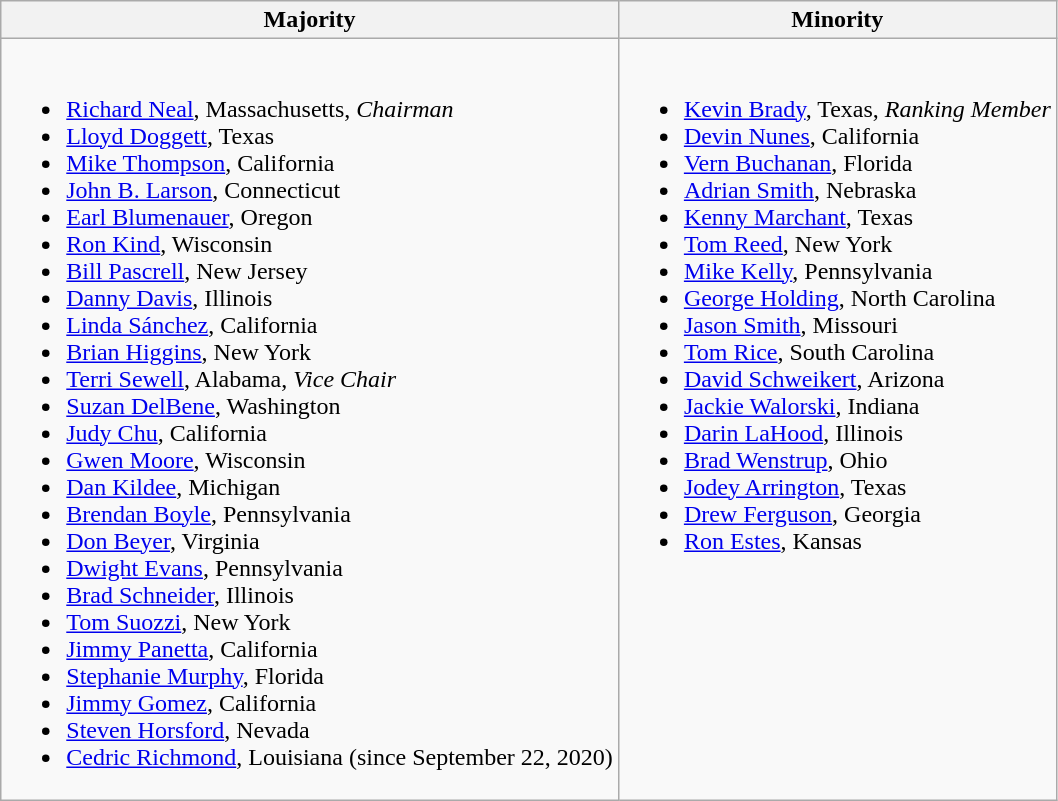<table class=wikitable>
<tr>
<th>Majority</th>
<th>Minority</th>
</tr>
<tr>
<td valign=top ><br><ul><li><a href='#'>Richard Neal</a>, Massachusetts, <em>Chairman</em></li><li><a href='#'>Lloyd Doggett</a>, Texas</li><li><a href='#'>Mike Thompson</a>, California</li><li><a href='#'>John B. Larson</a>, Connecticut</li><li><a href='#'>Earl Blumenauer</a>, Oregon</li><li><a href='#'>Ron Kind</a>, Wisconsin</li><li><a href='#'>Bill Pascrell</a>, New Jersey</li><li><a href='#'>Danny Davis</a>, Illinois</li><li><a href='#'>Linda Sánchez</a>, California</li><li><a href='#'>Brian Higgins</a>, New York</li><li><a href='#'>Terri Sewell</a>, Alabama, <em>Vice Chair</em></li><li><a href='#'>Suzan DelBene</a>, Washington</li><li><a href='#'>Judy Chu</a>, California</li><li><a href='#'>Gwen Moore</a>, Wisconsin</li><li><a href='#'>Dan Kildee</a>, Michigan</li><li><a href='#'>Brendan Boyle</a>, Pennsylvania</li><li><a href='#'>Don Beyer</a>, Virginia</li><li><a href='#'>Dwight Evans</a>, Pennsylvania</li><li><a href='#'>Brad Schneider</a>, Illinois</li><li><a href='#'>Tom Suozzi</a>, New York</li><li><a href='#'>Jimmy Panetta</a>, California</li><li><a href='#'>Stephanie Murphy</a>, Florida</li><li><a href='#'>Jimmy Gomez</a>, California</li><li><a href='#'>Steven Horsford</a>, Nevada</li><li><a href='#'>Cedric Richmond</a>, Louisiana (since September 22, 2020)</li></ul></td>
<td valign=top ><br><ul><li><a href='#'>Kevin Brady</a>, Texas, <em>Ranking Member</em></li><li><a href='#'>Devin Nunes</a>, California</li><li><a href='#'>Vern Buchanan</a>, Florida</li><li><a href='#'>Adrian Smith</a>, Nebraska</li><li><a href='#'>Kenny Marchant</a>, Texas</li><li><a href='#'>Tom Reed</a>, New York</li><li><a href='#'>Mike Kelly</a>, Pennsylvania</li><li><a href='#'>George Holding</a>, North Carolina</li><li><a href='#'>Jason Smith</a>, Missouri</li><li><a href='#'>Tom Rice</a>, South Carolina</li><li><a href='#'>David Schweikert</a>, Arizona</li><li><a href='#'>Jackie Walorski</a>, Indiana</li><li><a href='#'>Darin LaHood</a>, Illinois</li><li><a href='#'>Brad Wenstrup</a>, Ohio</li><li><a href='#'>Jodey Arrington</a>, Texas</li><li><a href='#'>Drew Ferguson</a>, Georgia</li><li><a href='#'>Ron Estes</a>, Kansas</li></ul></td>
</tr>
</table>
